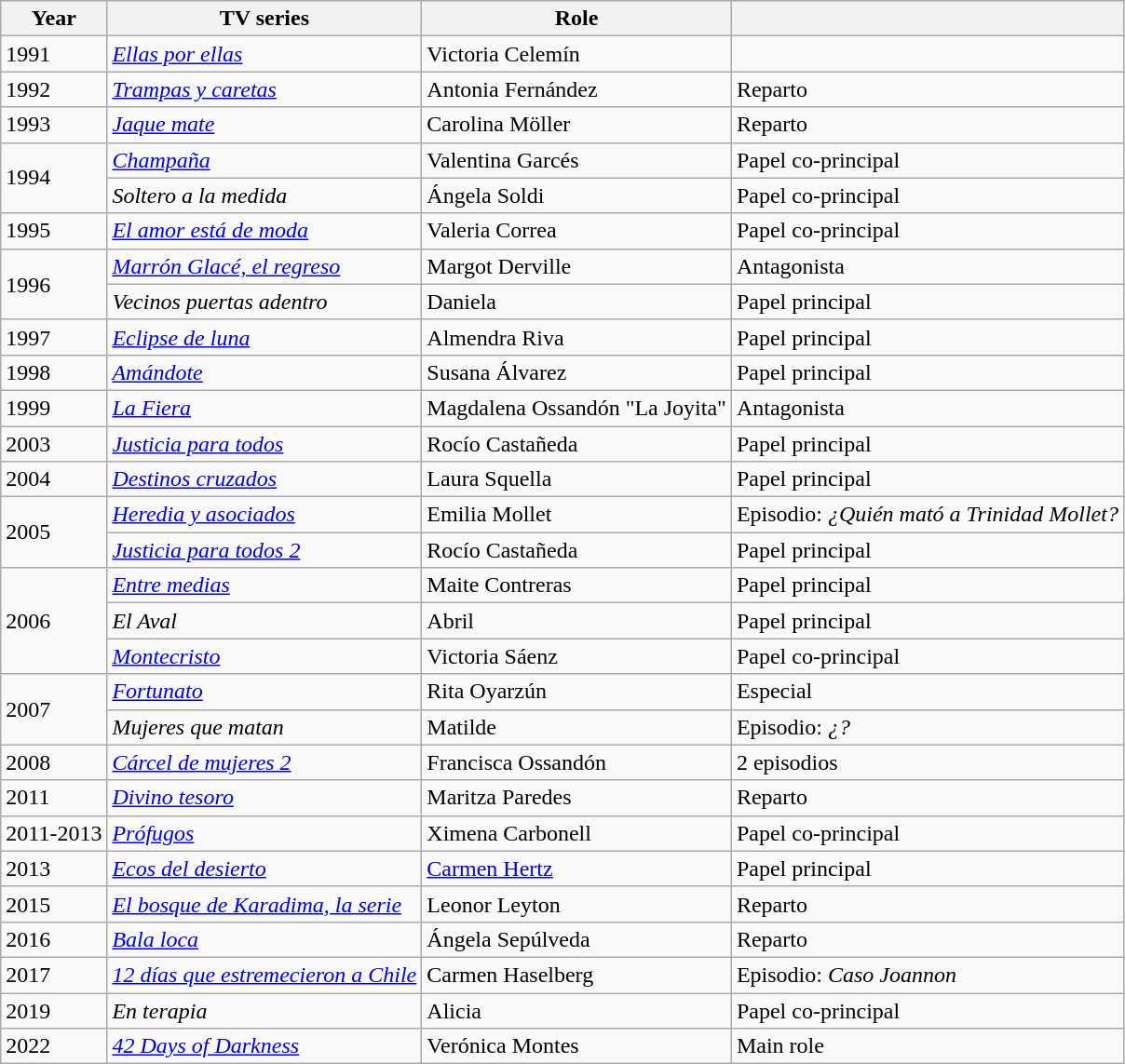<table class="wikitable">
<tr>
<th>Year</th>
<th>TV series</th>
<th>Role</th>
<th></th>
</tr>
<tr>
<td>1991</td>
<td><em><a href='#'>Ellas por ellas</a></em></td>
<td>Victoria Celemín</td>
<td></td>
</tr>
<tr>
<td>1992</td>
<td><em><a href='#'>Trampas y caretas</a></em></td>
<td>Antonia Fernández</td>
<td>Reparto</td>
</tr>
<tr>
<td>1993</td>
<td><em><a href='#'>Jaque mate</a></em></td>
<td>Carolina Möller</td>
<td>Reparto</td>
</tr>
<tr>
<td rowspan="2">1994</td>
<td><em><a href='#'>Champaña</a></em></td>
<td>Valentina Garcés</td>
<td>Papel co-principal</td>
</tr>
<tr>
<td><em>Soltero a la medida</em></td>
<td>Ángela Soldi</td>
<td>Papel co-principal</td>
</tr>
<tr>
<td>1995</td>
<td><em><a href='#'>El amor está de moda</a></em></td>
<td>Valeria Correa</td>
<td>Papel co-principal</td>
</tr>
<tr>
<td rowspan="2">1996</td>
<td><em><a href='#'>Marrón Glacé, el regreso</a></em></td>
<td>Margot Derville</td>
<td>Antagonista</td>
</tr>
<tr>
<td><em>Vecinos puertas adentro</em></td>
<td>Daniela</td>
<td>Papel principal</td>
</tr>
<tr>
<td>1997</td>
<td><em><a href='#'>Eclipse de luna</a></em></td>
<td>Almendra Riva</td>
<td>Papel principal</td>
</tr>
<tr>
<td>1998</td>
<td><em><a href='#'>Amándote</a></em></td>
<td>Susana Álvarez</td>
<td>Papel principal</td>
</tr>
<tr>
<td>1999</td>
<td><em><a href='#'>La Fiera</a></em></td>
<td>Magdalena Ossandón "La Joyita"</td>
<td>Antagonista</td>
</tr>
<tr>
<td>2003</td>
<td><em><a href='#'>Justicia para todos</a></em></td>
<td>Rocío Castañeda</td>
<td>Papel principal</td>
</tr>
<tr>
<td>2004</td>
<td><em><a href='#'>Destinos cruzados</a></em></td>
<td>Laura Squella</td>
<td>Papel principal</td>
</tr>
<tr>
<td rowspan="2">2005</td>
<td><em><a href='#'>Heredia y asociados</a></em></td>
<td>Emilia Mollet</td>
<td>Episodio: <em>¿Quién mató a Trinidad Mollet?</em></td>
</tr>
<tr>
<td><em><a href='#'>Justicia para todos 2</a></em></td>
<td>Rocío Castañeda</td>
<td>Papel principal</td>
</tr>
<tr>
<td rowspan="3">2006</td>
<td><em><a href='#'>Entre medias</a></em></td>
<td>Maite Contreras</td>
<td>Papel principal</td>
</tr>
<tr>
<td><em>El Aval</em></td>
<td>Abril</td>
<td>Papel principal</td>
</tr>
<tr>
<td><em><a href='#'>Montecristo</a></em></td>
<td>Victoria Sáenz</td>
<td>Papel co-principal</td>
</tr>
<tr>
<td rowspan="2">2007</td>
<td><em><a href='#'>Fortunato</a></em></td>
<td>Rita Oyarzún</td>
<td>Especial</td>
</tr>
<tr>
<td><em>Mujeres que matan</em></td>
<td>Matilde</td>
<td>Episodio: <em>¿?</em></td>
</tr>
<tr>
<td>2008</td>
<td><em><a href='#'>Cárcel de mujeres 2</a></em></td>
<td>Francisca Ossandón</td>
<td>2 episodios</td>
</tr>
<tr>
<td>2011</td>
<td><em><a href='#'>Divino tesoro</a></em></td>
<td>Maritza Paredes</td>
<td>Reparto</td>
</tr>
<tr>
<td>2011-2013</td>
<td><em><a href='#'>Prófugos</a></em></td>
<td>Ximena Carbonell</td>
<td>Papel co-principal</td>
</tr>
<tr>
<td>2013</td>
<td><em><a href='#'>Ecos del desierto</a></em></td>
<td><a href='#'>Carmen Hertz</a></td>
<td>Papel principal</td>
</tr>
<tr>
<td>2015</td>
<td><em><a href='#'>El bosque de Karadima, la serie</a></em></td>
<td>Leonor Leyton</td>
<td>Reparto</td>
</tr>
<tr>
<td>2016</td>
<td><em><a href='#'>Bala loca</a></em></td>
<td>Ángela Sepúlveda</td>
<td>Reparto</td>
</tr>
<tr>
<td>2017</td>
<td><em><a href='#'>12 días que estremecieron a Chile</a></em></td>
<td>Carmen Haselberg</td>
<td>Episodio: <em>Caso Joannon</em></td>
</tr>
<tr>
<td>2019</td>
<td><em>En terapia</em></td>
<td>Alicia</td>
<td>Papel co-principal</td>
</tr>
<tr>
<td>2022</td>
<td><em><a href='#'>42 Days of Darkness</a></em></td>
<td>Verónica Montes</td>
<td>Main role</td>
</tr>
</table>
